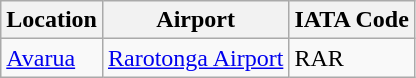<table class="wikitable">
<tr>
<th>Location</th>
<th>Airport</th>
<th>IATA Code</th>
</tr>
<tr>
<td><a href='#'>Avarua</a></td>
<td><a href='#'>Rarotonga Airport</a></td>
<td>RAR</td>
</tr>
</table>
